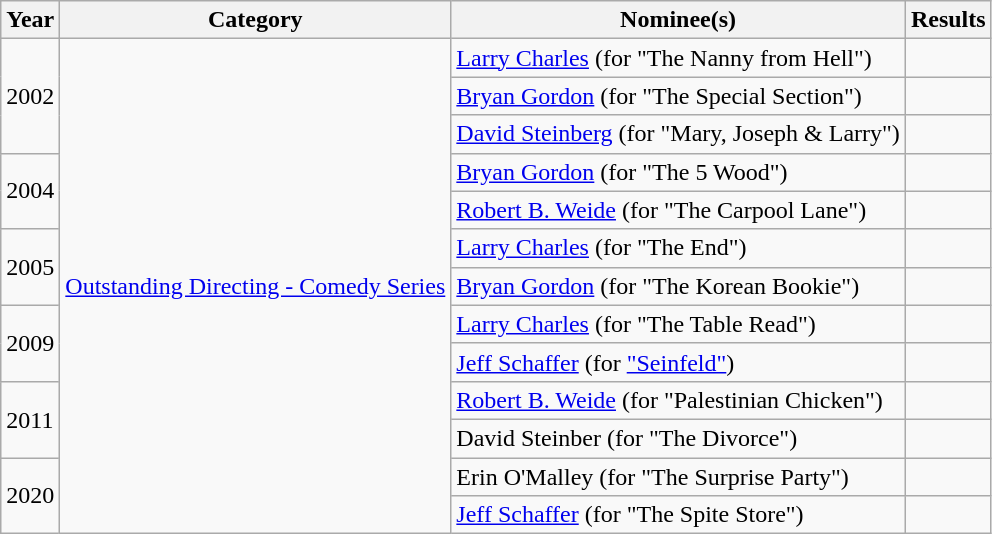<table class="wikitable">
<tr>
<th>Year</th>
<th>Category</th>
<th>Nominee(s)</th>
<th>Results</th>
</tr>
<tr>
<td rowspan="3">2002</td>
<td rowspan="13"><a href='#'>Outstanding Directing - Comedy Series</a></td>
<td><a href='#'>Larry Charles</a> (for "The Nanny from Hell")</td>
<td></td>
</tr>
<tr>
<td><a href='#'>Bryan Gordon</a> (for "The Special Section")</td>
<td></td>
</tr>
<tr>
<td><a href='#'>David Steinberg</a> (for "Mary, Joseph & Larry")</td>
<td></td>
</tr>
<tr>
<td rowspan="2">2004</td>
<td><a href='#'>Bryan Gordon</a> (for "The 5 Wood")</td>
<td></td>
</tr>
<tr>
<td><a href='#'>Robert B. Weide</a> (for "The Carpool Lane")</td>
<td></td>
</tr>
<tr>
<td rowspan="2">2005</td>
<td><a href='#'>Larry Charles</a> (for "The End")</td>
<td></td>
</tr>
<tr>
<td><a href='#'>Bryan Gordon</a> (for "The Korean Bookie")</td>
<td></td>
</tr>
<tr>
<td rowspan="2">2009</td>
<td><a href='#'>Larry Charles</a> (for "The Table Read")</td>
<td></td>
</tr>
<tr>
<td><a href='#'>Jeff Schaffer</a> (for <a href='#'>"Seinfeld"</a>)</td>
<td></td>
</tr>
<tr>
<td rowspan="2">2011</td>
<td><a href='#'>Robert B. Weide</a> (for "Palestinian Chicken")</td>
<td></td>
</tr>
<tr>
<td>David Steinber (for "The Divorce")</td>
<td></td>
</tr>
<tr>
<td rowspan="2">2020</td>
<td>Erin O'Malley (for "The Surprise Party")</td>
<td></td>
</tr>
<tr>
<td><a href='#'>Jeff Schaffer</a> (for "The Spite Store")</td>
<td></td>
</tr>
</table>
